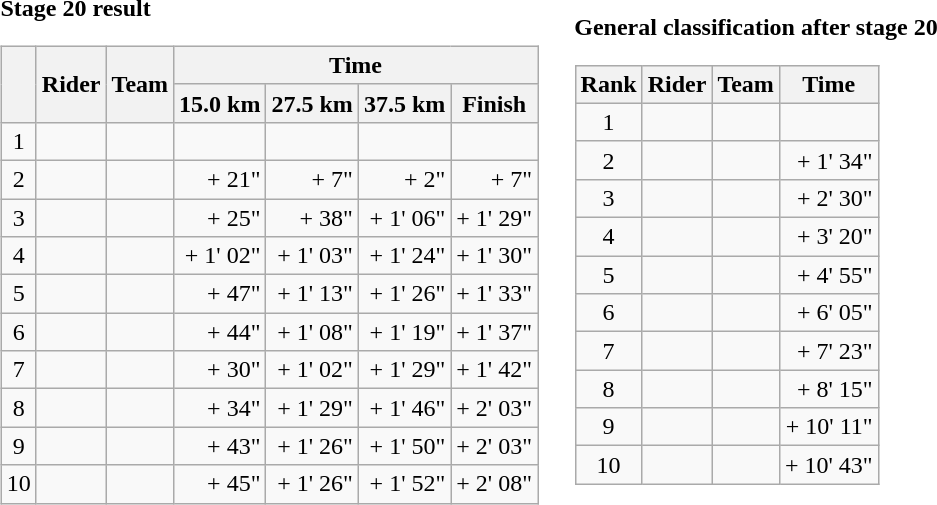<table>
<tr>
<td><strong>Stage 20 result</strong><br><table class="wikitable">
<tr>
<th rowspan=2></th>
<th rowspan=2>Rider</th>
<th rowspan=2>Team</th>
<th colspan=4>Time</th>
</tr>
<tr>
<th>15.0 km</th>
<th>27.5 km</th>
<th>37.5 km</th>
<th>Finish</th>
</tr>
<tr>
<td style="text-align:center;">1</td>
<td></td>
<td></td>
<td style="text-align:right;"></td>
<td style="text-align:right;"></td>
<td style="text-align:right;"></td>
<td style="text-align:right;"></td>
</tr>
<tr>
<td style="text-align:center;">2</td>
<td></td>
<td></td>
<td style="text-align:right;">+ 21"</td>
<td style="text-align:right;">+ 7"</td>
<td style="text-align:right;">+ 2"</td>
<td style="text-align:right;">+ 7"</td>
</tr>
<tr>
<td style="text-align:center;">3</td>
<td></td>
<td></td>
<td style="text-align:right;">+ 25"</td>
<td style="text-align:right;">+ 38"</td>
<td style="text-align:right;">+ 1' 06"</td>
<td style="text-align:right;">+ 1' 29"</td>
</tr>
<tr>
<td style="text-align:center;">4</td>
<td></td>
<td></td>
<td style="text-align:right;">+ 1' 02"</td>
<td style="text-align:right;">+ 1' 03"</td>
<td style="text-align:right;">+ 1' 24"</td>
<td style="text-align:right;">+ 1' 30"</td>
</tr>
<tr>
<td style="text-align:center;">5</td>
<td></td>
<td></td>
<td style="text-align:right;">+ 47"</td>
<td style="text-align:right;">+ 1' 13"</td>
<td style="text-align:right;">+ 1' 26"</td>
<td style="text-align:right;">+ 1' 33"</td>
</tr>
<tr>
<td style="text-align:center;">6</td>
<td> </td>
<td></td>
<td style="text-align:right;">+ 44"</td>
<td style="text-align:right;">+ 1' 08"</td>
<td style="text-align:right;">+ 1' 19"</td>
<td style="text-align:right;">+ 1' 37"</td>
</tr>
<tr>
<td style="text-align:center;">7</td>
<td></td>
<td></td>
<td style="text-align:right;">+ 30"</td>
<td style="text-align:right;">+ 1' 02"</td>
<td style="text-align:right;">+ 1' 29"</td>
<td style="text-align:right;">+ 1' 42"</td>
</tr>
<tr>
<td style="text-align:center;">8</td>
<td></td>
<td></td>
<td style="text-align:right;">+ 34"</td>
<td style="text-align:right;">+ 1' 29"</td>
<td style="text-align:right;">+ 1' 46"</td>
<td style="text-align:right;">+ 2' 03"</td>
</tr>
<tr>
<td style="text-align:center;">9</td>
<td></td>
<td></td>
<td style="text-align:right;">+ 43"</td>
<td style="text-align:right;">+ 1' 26"</td>
<td style="text-align:right;">+ 1' 50"</td>
<td style="text-align:right;">+ 2' 03"</td>
</tr>
<tr>
<td style="text-align:center;">10</td>
<td> </td>
<td></td>
<td style="text-align:right;">+ 45"</td>
<td style="text-align:right;">+ 1' 26"</td>
<td style="text-align:right;">+ 1' 52"</td>
<td style="text-align:right;">+ 2' 08"</td>
</tr>
</table>
</td>
<td></td>
<td><strong>General classification after stage 20</strong><br><table class="wikitable">
<tr>
<th scope="col">Rank</th>
<th scope="col">Rider</th>
<th scope="col">Team</th>
<th scope="col">Time</th>
</tr>
<tr>
<td style="text-align:center;">1</td>
<td> </td>
<td></td>
<td style="text-align:right;"></td>
</tr>
<tr>
<td style="text-align:center;">2</td>
<td></td>
<td></td>
<td style="text-align:right;">+ 1' 34"</td>
</tr>
<tr>
<td style="text-align:center;">3</td>
<td></td>
<td></td>
<td style="text-align:right;">+ 2' 30"</td>
</tr>
<tr>
<td style="text-align:center;">4</td>
<td></td>
<td></td>
<td style="text-align:right;">+ 3' 20"</td>
</tr>
<tr>
<td style="text-align:center;">5</td>
<td> </td>
<td></td>
<td style="text-align:right;">+ 4' 55"</td>
</tr>
<tr>
<td style="text-align:center;">6</td>
<td></td>
<td></td>
<td style="text-align:right;">+ 6' 05"</td>
</tr>
<tr>
<td style="text-align:center;">7</td>
<td></td>
<td></td>
<td style="text-align:right;">+ 7' 23"</td>
</tr>
<tr>
<td style="text-align:center;">8</td>
<td> </td>
<td></td>
<td style="text-align:right;">+ 8' 15"</td>
</tr>
<tr>
<td style="text-align:center;">9</td>
<td></td>
<td></td>
<td style="text-align:right;">+ 10' 11"</td>
</tr>
<tr>
<td style="text-align:center;">10</td>
<td>  </td>
<td></td>
<td style="text-align:right;">+ 10' 43"</td>
</tr>
</table>
</td>
</tr>
</table>
